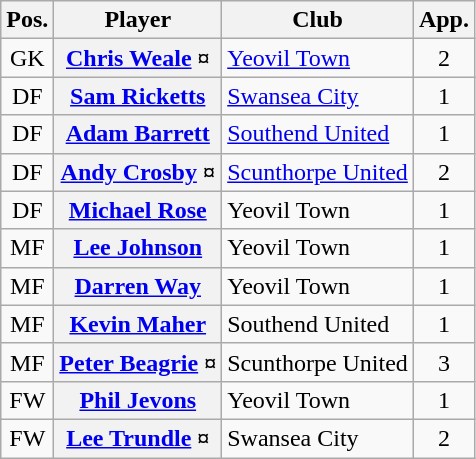<table class="wikitable plainrowheaders" style="text-align: left">
<tr>
<th scope=col>Pos.</th>
<th scope=col>Player</th>
<th scope=col>Club</th>
<th scope=col>App.</th>
</tr>
<tr>
<td style=text-align:center>GK</td>
<th scope=row><a href='#'>Chris Weale</a> ¤</th>
<td><a href='#'>Yeovil Town</a></td>
<td style=text-align:center>2</td>
</tr>
<tr>
<td style=text-align:center>DF</td>
<th scope=row><a href='#'>Sam Ricketts</a></th>
<td><a href='#'>Swansea City</a></td>
<td style=text-align:center>1</td>
</tr>
<tr>
<td style=text-align:center>DF</td>
<th scope=row><a href='#'>Adam Barrett</a></th>
<td><a href='#'>Southend United</a></td>
<td style=text-align:center>1</td>
</tr>
<tr>
<td style=text-align:center>DF</td>
<th scope=row><a href='#'>Andy Crosby</a> ¤</th>
<td><a href='#'>Scunthorpe United</a></td>
<td style=text-align:center>2</td>
</tr>
<tr>
<td style=text-align:center>DF</td>
<th scope=row><a href='#'>Michael Rose</a></th>
<td>Yeovil Town</td>
<td style=text-align:center>1</td>
</tr>
<tr>
<td style=text-align:center>MF</td>
<th scope=row><a href='#'>Lee Johnson</a></th>
<td>Yeovil Town</td>
<td style=text-align:center>1</td>
</tr>
<tr>
<td style=text-align:center>MF</td>
<th scope=row><a href='#'>Darren Way</a></th>
<td>Yeovil Town</td>
<td style=text-align:center>1</td>
</tr>
<tr>
<td style=text-align:center>MF</td>
<th scope=row><a href='#'>Kevin Maher</a></th>
<td>Southend United</td>
<td style=text-align:center>1</td>
</tr>
<tr>
<td style=text-align:center>MF</td>
<th scope=row><a href='#'>Peter Beagrie</a> ¤</th>
<td>Scunthorpe United</td>
<td style=text-align:center>3</td>
</tr>
<tr>
<td style=text-align:center>FW</td>
<th scope=row><a href='#'>Phil Jevons</a></th>
<td>Yeovil Town</td>
<td style=text-align:center>1</td>
</tr>
<tr>
<td style=text-align:center>FW</td>
<th scope=row><a href='#'>Lee Trundle</a> ¤</th>
<td>Swansea City</td>
<td style=text-align:center>2</td>
</tr>
</table>
